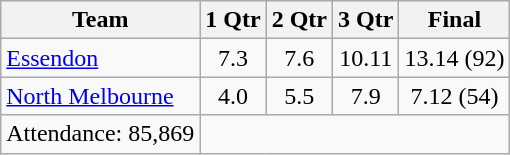<table class="wikitable">
<tr>
<th>Team</th>
<th>1 Qtr</th>
<th>2 Qtr</th>
<th>3 Qtr</th>
<th>Final</th>
</tr>
<tr>
<td><a href='#'>Essendon</a></td>
<td align=center>7.3</td>
<td align=center>7.6</td>
<td align=center>10.11</td>
<td align=center>13.14 (92)</td>
</tr>
<tr>
<td><a href='#'>North Melbourne</a></td>
<td align=center>4.0</td>
<td align=center>5.5</td>
<td align=center>7.9</td>
<td align=center>7.12 (54)</td>
</tr>
<tr>
<td align=center>Attendance: 85,869</td>
</tr>
</table>
